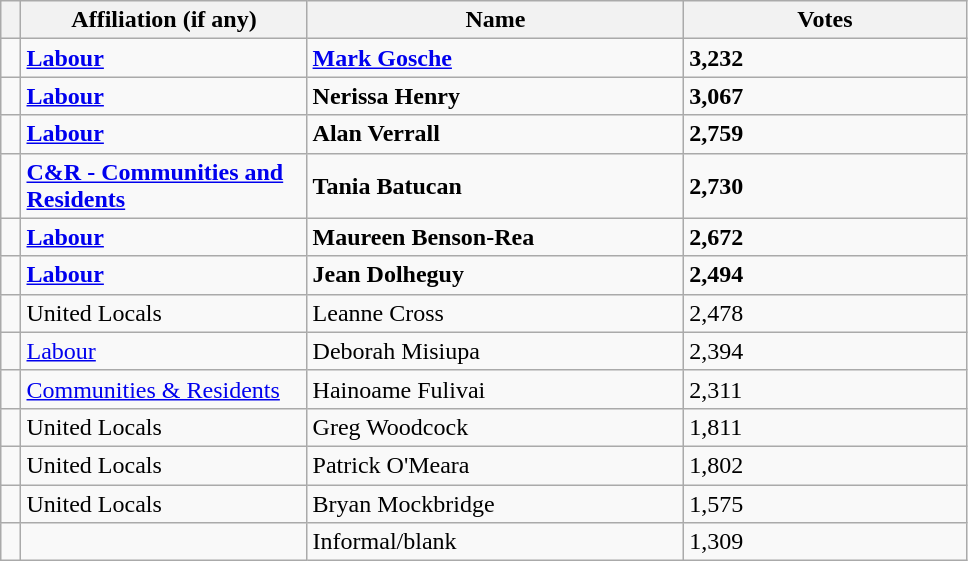<table class="wikitable" style="width:51%;">
<tr>
<th style="width:1%;"></th>
<th style="width:15%;">Affiliation (if any)</th>
<th style="width:20%;">Name</th>
<th style="width:15%;">Votes</th>
</tr>
<tr>
<td bgcolor=></td>
<td><strong><a href='#'>Labour</a></strong></td>
<td><strong><a href='#'>Mark Gosche</a></strong></td>
<td><strong>3,232</strong></td>
</tr>
<tr>
<td bgcolor=></td>
<td><strong><a href='#'>Labour</a></strong></td>
<td><strong>Nerissa Henry</strong></td>
<td><strong>3,067</strong></td>
</tr>
<tr>
<td bgcolor=></td>
<td><strong><a href='#'>Labour</a></strong></td>
<td><strong>Alan Verrall</strong></td>
<td><strong>2,759</strong></td>
</tr>
<tr>
<td bgcolor=></td>
<td><strong><a href='#'>C&R - Communities and Residents</a></strong></td>
<td><strong>Tania Batucan</strong></td>
<td><strong>2,730</strong></td>
</tr>
<tr>
<td bgcolor=></td>
<td><strong><a href='#'>Labour</a></strong></td>
<td><strong>Maureen Benson-Rea</strong></td>
<td><strong>2,672</strong></td>
</tr>
<tr>
<td bgcolor=></td>
<td><strong><a href='#'>Labour</a></strong></td>
<td><strong>Jean Dolheguy</strong></td>
<td><strong>2,494</strong></td>
</tr>
<tr>
<td bgcolor=></td>
<td>United Locals</td>
<td>Leanne Cross</td>
<td>2,478</td>
</tr>
<tr>
<td bgcolor=></td>
<td><a href='#'>Labour</a></td>
<td>Deborah Misiupa</td>
<td>2,394</td>
</tr>
<tr>
<td bgcolor=></td>
<td><a href='#'>Communities & Residents</a></td>
<td>Hainoame Fulivai</td>
<td>2,311</td>
</tr>
<tr>
<td bgcolor=></td>
<td>United Locals</td>
<td>Greg Woodcock</td>
<td>1,811</td>
</tr>
<tr>
<td bgcolor=></td>
<td>United Locals</td>
<td>Patrick O'Meara</td>
<td>1,802</td>
</tr>
<tr>
<td bgcolor=></td>
<td>United Locals</td>
<td>Bryan Mockbridge</td>
<td>1,575</td>
</tr>
<tr>
<td></td>
<td></td>
<td>Informal/blank</td>
<td>1,309</td>
</tr>
</table>
